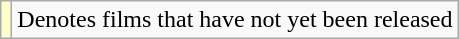<table class="wikitable">
<tr>
<td style="background:#FFFFCC;"></td>
<td>Denotes films that have not yet been released</td>
</tr>
</table>
